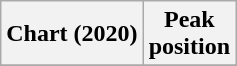<table class="wikitable sortable plainrowheaders" style="text-align:center">
<tr>
<th scope="col">Chart (2020)</th>
<th scope="col">Peak<br>position</th>
</tr>
<tr>
</tr>
</table>
